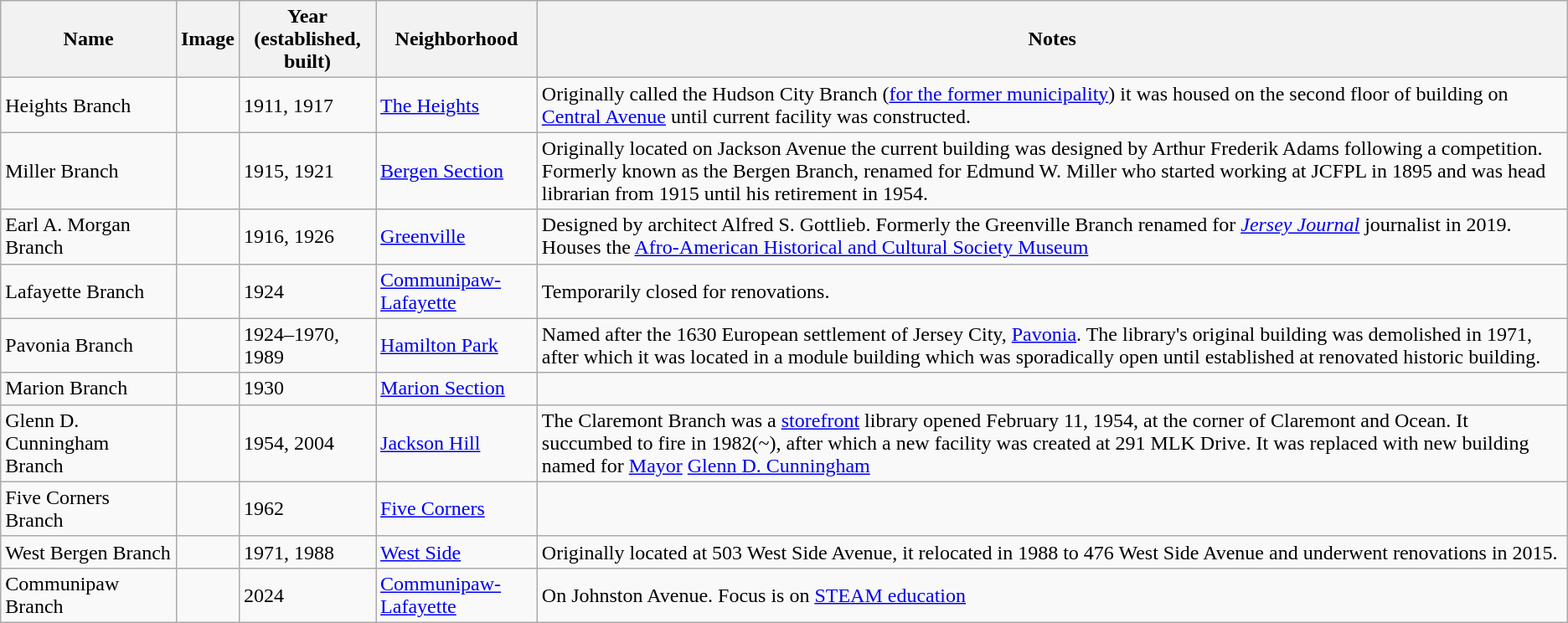<table class="wikitable sortable">
<tr>
<th>Name</th>
<th>Image</th>
<th>Year<br>(established, built)</th>
<th>Neighborhood</th>
<th class="unsortable">Notes</th>
</tr>
<tr>
<td>Heights Branch</td>
<td></td>
<td>1911, 1917</td>
<td><a href='#'>The Heights</a></td>
<td>Originally called the Hudson City Branch (<a href='#'>for the former municipality</a>) it was housed on the second floor of building on <a href='#'>Central Avenue</a> until current facility was constructed.</td>
</tr>
<tr>
<td>Miller Branch</td>
<td></td>
<td>1915, 1921</td>
<td><a href='#'>Bergen Section</a></td>
<td>Originally located on Jackson Avenue the current building was designed by Arthur Frederik Adams following a competition. Formerly known as the Bergen Branch, renamed for Edmund W. Miller who started working at JCFPL in 1895 and was head librarian from 1915 until his retirement in 1954.</td>
</tr>
<tr>
<td>Earl A. Morgan Branch</td>
<td></td>
<td>1916, 1926</td>
<td><a href='#'>Greenville</a></td>
<td>Designed by architect Alfred S. Gottlieb. Formerly the Greenville Branch renamed for <em><a href='#'>Jersey Journal</a></em> journalist in 2019. Houses the <a href='#'>Afro-American Historical and Cultural Society Museum</a></td>
</tr>
<tr>
<td>Lafayette Branch</td>
<td></td>
<td>1924</td>
<td><a href='#'>Communipaw-Lafayette</a></td>
<td>Temporarily closed for renovations.</td>
</tr>
<tr>
<td>Pavonia Branch</td>
<td></td>
<td>1924–1970, 1989</td>
<td><a href='#'>Hamilton Park</a></td>
<td>Named after the 1630 European settlement of Jersey City, <a href='#'>Pavonia</a>. The library's original building was demolished in 1971, after which it was located in a module building which was sporadically open until established at renovated historic building.</td>
</tr>
<tr>
<td>Marion Branch</td>
<td></td>
<td>1930</td>
<td><a href='#'>Marion Section</a></td>
<td></td>
</tr>
<tr>
<td>Glenn D. Cunningham Branch</td>
<td></td>
<td>1954, 2004</td>
<td><a href='#'>Jackson Hill</a></td>
<td>The Claremont Branch was a <a href='#'>storefront</a> library opened February 11, 1954, at the corner of Claremont and Ocean. It succumbed to fire in 1982(~), after which a new facility was created at 291 MLK Drive. It was replaced with new building named for <a href='#'>Mayor</a> <a href='#'>Glenn D. Cunningham</a></td>
</tr>
<tr>
<td>Five Corners Branch</td>
<td></td>
<td>1962</td>
<td><a href='#'>Five Corners</a></td>
<td></td>
</tr>
<tr>
<td>West Bergen Branch</td>
<td></td>
<td>1971, 1988</td>
<td><a href='#'>West Side</a></td>
<td>Originally located at 503 West Side Avenue, it relocated in 1988 to 476 West Side Avenue and underwent renovations in 2015.</td>
</tr>
<tr>
<td>Communipaw Branch</td>
<td></td>
<td>2024</td>
<td><a href='#'>Communipaw-Lafayette</a></td>
<td>On Johnston Avenue. Focus is on <a href='#'>STEAM education</a></td>
</tr>
</table>
